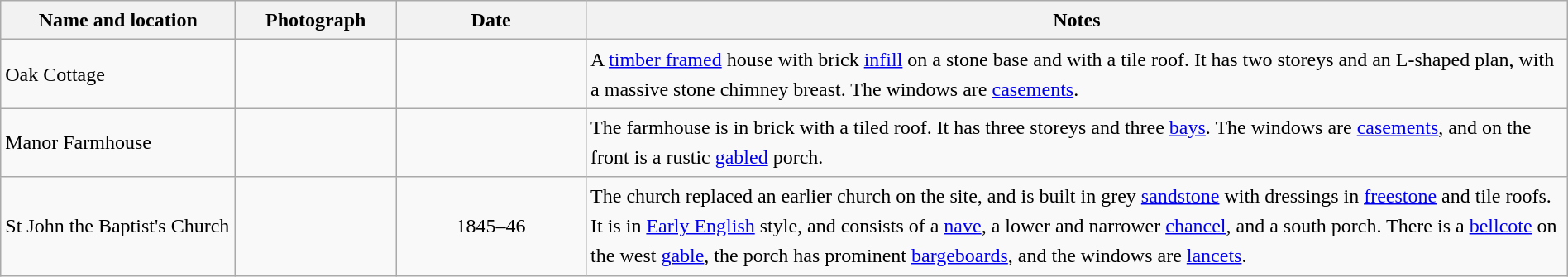<table class="wikitable sortable plainrowheaders" style="width:100%;border:0px;text-align:left;line-height:150%;">
<tr>
<th scope="col"  style="width:150px">Name and location</th>
<th scope="col"  style="width:100px" class="unsortable">Photograph</th>
<th scope="col"  style="width:120px">Date</th>
<th scope="col"  style="width:650px" class="unsortable">Notes</th>
</tr>
<tr>
<td>Oak Cottage<br><small></small></td>
<td></td>
<td align="center"></td>
<td>A <a href='#'>timber framed</a> house with brick <a href='#'>infill</a> on a stone base and with a tile roof.  It has two storeys and an L-shaped plan, with a massive stone chimney breast.  The windows are <a href='#'>casements</a>.</td>
</tr>
<tr>
<td>Manor Farmhouse<br><small></small></td>
<td></td>
<td align="center"></td>
<td>The farmhouse is in brick with a tiled roof.  It has three storeys and three <a href='#'>bays</a>.  The windows are <a href='#'>casements</a>, and on the front is a rustic <a href='#'>gabled</a> porch.</td>
</tr>
<tr>
<td>St John the Baptist's Church<br><small></small></td>
<td></td>
<td align="center">1845–46</td>
<td>The church replaced an earlier church on the site, and is built in grey <a href='#'>sandstone</a> with dressings in <a href='#'>freestone</a> and tile roofs.  It is in <a href='#'>Early English</a> style, and consists of a <a href='#'>nave</a>, a lower and narrower <a href='#'>chancel</a>, and a south porch.  There is a <a href='#'>bellcote</a> on the west <a href='#'>gable</a>, the porch has prominent <a href='#'>bargeboards</a>, and the windows are <a href='#'>lancets</a>.</td>
</tr>
<tr>
</tr>
</table>
